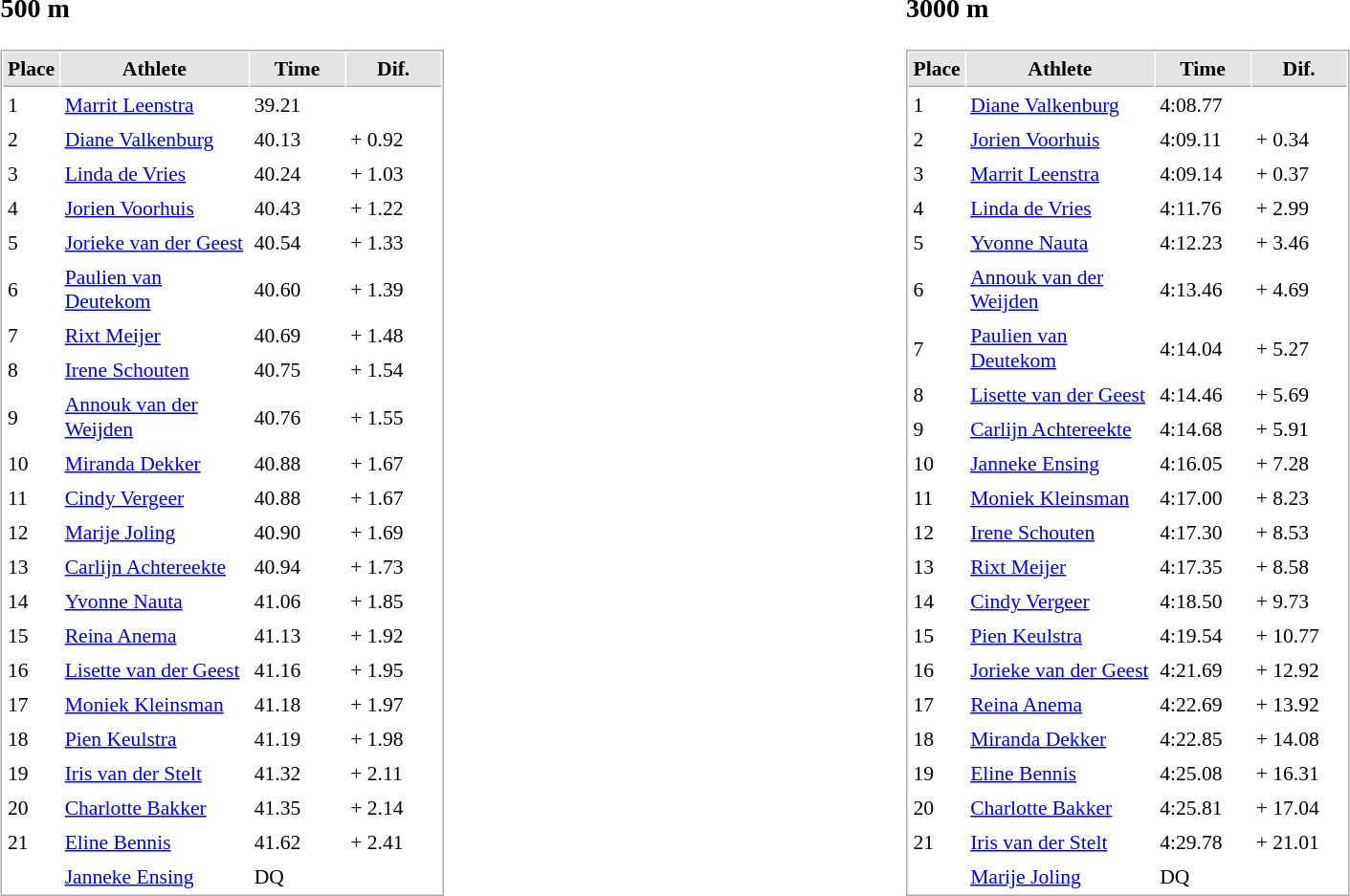<table width=100%>
<tr>
<td width=50% align=left valign=top><br><h3>500 m</h3><table cellspacing="1" cellpadding="3" style="border:1px solid #AAAAAA;font-size:90%">
<tr bgcolor="#E4E4E4">
<th style="border-bottom:1px solid #AAAAAA" width=15>Place</th>
<th style="border-bottom:1px solid #AAAAAA" width=125>Athlete</th>
<th style="border-bottom:1px solid #AAAAAA" width=60>Time</th>
<th style="border-bottom:1px solid #AAAAAA" width=60>Dif.</th>
</tr>
<tr>
<td>1</td>
<td><a href='#'>Marrit Leenstra</a></td>
<td>39.21</td>
<td></td>
</tr>
<tr>
<td>2</td>
<td><a href='#'>Diane Valkenburg</a></td>
<td>40.13</td>
<td>+ 0.92</td>
</tr>
<tr>
<td>3</td>
<td><a href='#'>Linda de Vries</a></td>
<td>40.24</td>
<td>+ 1.03</td>
</tr>
<tr>
<td>4</td>
<td><a href='#'>Jorien Voorhuis</a></td>
<td>40.43</td>
<td>+ 1.22</td>
</tr>
<tr>
<td>5</td>
<td><a href='#'>Jorieke van der Geest</a></td>
<td>40.54</td>
<td>+ 1.33</td>
</tr>
<tr>
<td>6</td>
<td><a href='#'>Paulien van Deutekom</a></td>
<td>40.60</td>
<td>+ 1.39</td>
</tr>
<tr>
<td>7</td>
<td><a href='#'>Rixt Meijer</a></td>
<td>40.69</td>
<td>+ 1.48</td>
</tr>
<tr>
<td>8</td>
<td><a href='#'>Irene Schouten</a></td>
<td>40.75</td>
<td>+ 1.54</td>
</tr>
<tr>
<td>9</td>
<td><a href='#'>Annouk van der Weijden</a></td>
<td>40.76</td>
<td>+ 1.55</td>
</tr>
<tr>
<td>10</td>
<td><a href='#'>Miranda Dekker</a></td>
<td>40.88</td>
<td>+ 1.67</td>
</tr>
<tr>
<td>11</td>
<td><a href='#'>Cindy Vergeer</a></td>
<td>40.88</td>
<td>+ 1.67</td>
</tr>
<tr>
<td>12</td>
<td><a href='#'>Marije Joling</a></td>
<td>40.90</td>
<td>+ 1.69</td>
</tr>
<tr>
<td>13</td>
<td><a href='#'>Carlijn Achtereekte</a></td>
<td>40.94</td>
<td>+ 1.73</td>
</tr>
<tr>
<td>14</td>
<td><a href='#'>Yvonne Nauta</a></td>
<td>41.06</td>
<td>+ 1.85</td>
</tr>
<tr>
<td>15</td>
<td><a href='#'>Reina Anema</a></td>
<td>41.13</td>
<td>+ 1.92</td>
</tr>
<tr>
<td>16</td>
<td><a href='#'>Lisette van der Geest</a></td>
<td>41.16</td>
<td>+ 1.95</td>
</tr>
<tr>
<td>17</td>
<td><a href='#'>Moniek Kleinsman</a></td>
<td>41.18</td>
<td>+ 1.97</td>
</tr>
<tr>
<td>18</td>
<td><a href='#'>Pien Keulstra</a></td>
<td>41.19</td>
<td>+ 1.98</td>
</tr>
<tr>
<td>19</td>
<td><a href='#'>Iris van der Stelt</a></td>
<td>41.32</td>
<td>+ 2.11</td>
</tr>
<tr>
<td>20</td>
<td><a href='#'>Charlotte Bakker</a></td>
<td>41.35</td>
<td>+ 2.14</td>
</tr>
<tr>
<td>21</td>
<td><a href='#'>Eline Bennis</a></td>
<td>41.62</td>
<td>+ 2.41</td>
</tr>
<tr>
<td></td>
<td><a href='#'>Janneke Ensing</a></td>
<td>DQ</td>
<td></td>
</tr>
</table>
</td>
<td width=50% align=left valign=top><br><h3>3000 m</h3><table cellspacing="1" cellpadding="3" style="border:1px solid #AAAAAA;font-size:90%">
<tr bgcolor="#E4E4E4">
<th style="border-bottom:1px solid #AAAAAA" width=15>Place</th>
<th style="border-bottom:1px solid #AAAAAA" width=125>Athlete</th>
<th style="border-bottom:1px solid #AAAAAA" width=60>Time</th>
<th style="border-bottom:1px solid #AAAAAA" width=60>Dif.</th>
</tr>
<tr>
<td>1</td>
<td><a href='#'>Diane Valkenburg</a></td>
<td>4:08.77</td>
<td></td>
</tr>
<tr>
<td>2</td>
<td><a href='#'>Jorien Voorhuis</a></td>
<td>4:09.11</td>
<td>+ 0.34</td>
</tr>
<tr>
<td>3</td>
<td><a href='#'>Marrit Leenstra</a></td>
<td>4:09.14</td>
<td>+ 0.37</td>
</tr>
<tr>
<td>4</td>
<td><a href='#'>Linda de Vries</a></td>
<td>4:11.76</td>
<td>+ 2.99</td>
</tr>
<tr>
<td>5</td>
<td><a href='#'>Yvonne Nauta</a></td>
<td>4:12.23</td>
<td>+ 3.46</td>
</tr>
<tr>
<td>6</td>
<td><a href='#'>Annouk van der Weijden</a></td>
<td>4:13.46</td>
<td>+ 4.69</td>
</tr>
<tr>
<td>7</td>
<td><a href='#'>Paulien van Deutekom</a></td>
<td>4:14.04</td>
<td>+ 5.27</td>
</tr>
<tr>
<td>8</td>
<td><a href='#'>Lisette van der Geest</a></td>
<td>4:14.46</td>
<td>+ 5.69</td>
</tr>
<tr>
<td>9</td>
<td><a href='#'>Carlijn Achtereekte</a></td>
<td>4:14.68</td>
<td>+ 5.91</td>
</tr>
<tr>
<td>10</td>
<td><a href='#'>Janneke Ensing</a></td>
<td>4:16.05</td>
<td>+ 7.28</td>
</tr>
<tr>
<td>11</td>
<td><a href='#'>Moniek Kleinsman</a></td>
<td>4:17.00</td>
<td>+ 8.23</td>
</tr>
<tr>
<td>12</td>
<td><a href='#'>Irene Schouten</a></td>
<td>4:17.30</td>
<td>+ 8.53</td>
</tr>
<tr>
<td>13</td>
<td><a href='#'>Rixt Meijer</a></td>
<td>4:17.35</td>
<td>+ 8.58</td>
</tr>
<tr>
<td>14</td>
<td><a href='#'>Cindy Vergeer</a></td>
<td>4:18.50</td>
<td>+ 9.73</td>
</tr>
<tr>
<td>15</td>
<td><a href='#'>Pien Keulstra</a></td>
<td>4:19.54</td>
<td>+ 10.77</td>
</tr>
<tr>
<td>16</td>
<td><a href='#'>Jorieke van der Geest</a></td>
<td>4:21.69</td>
<td>+ 12.92</td>
</tr>
<tr>
<td>17</td>
<td><a href='#'>Reina Anema</a></td>
<td>4:22.69</td>
<td>+ 13.92</td>
</tr>
<tr>
<td>18</td>
<td><a href='#'>Miranda Dekker</a></td>
<td>4:22.85</td>
<td>+ 14.08</td>
</tr>
<tr>
<td>19</td>
<td><a href='#'>Eline Bennis</a></td>
<td>4:25.08</td>
<td>+ 16.31</td>
</tr>
<tr>
<td>20</td>
<td><a href='#'>Charlotte Bakker</a></td>
<td>4:25.81</td>
<td>+ 17.04</td>
</tr>
<tr>
<td>21</td>
<td><a href='#'>Iris van der Stelt</a></td>
<td>4:29.78</td>
<td>+ 21.01</td>
</tr>
<tr>
<td></td>
<td><a href='#'>Marije Joling</a></td>
<td>DQ</td>
<td></td>
</tr>
</table>
</td>
</tr>
</table>
